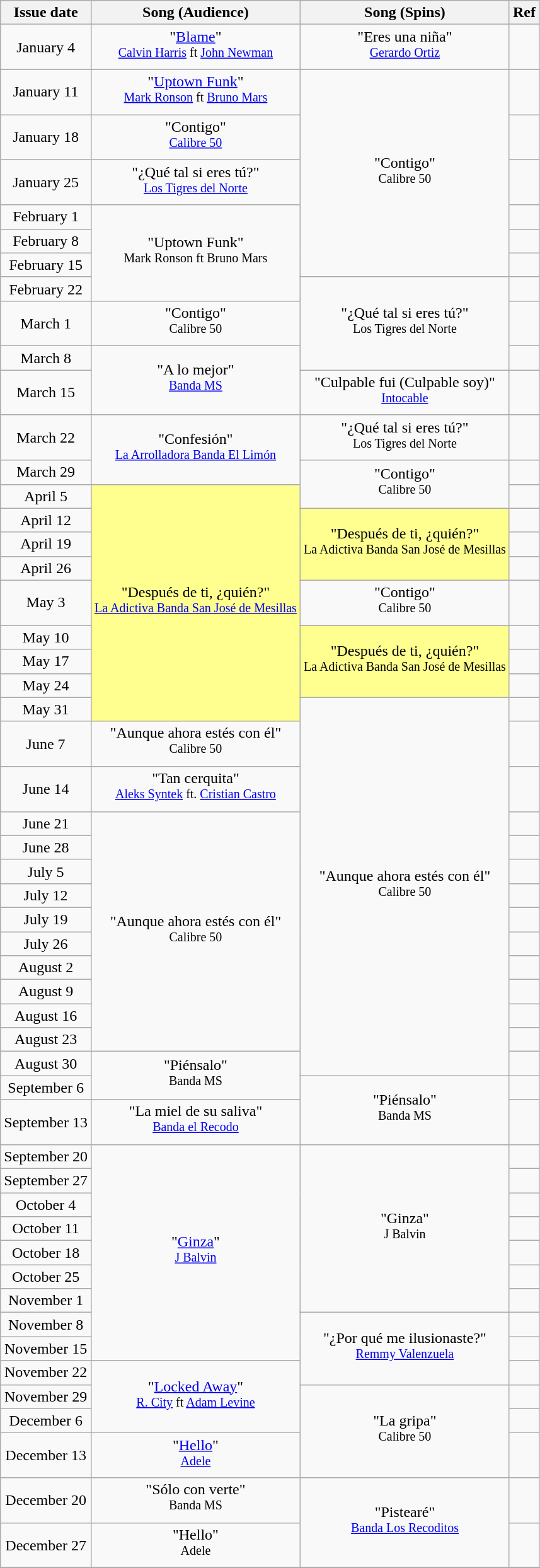<table class="wikitable" style="text-align: center;">
<tr>
<th>Issue date</th>
<th>Song (Audience)</th>
<th>Song (Spins)</th>
<th>Ref</th>
</tr>
<tr>
<td>January 4</td>
<td>"<a href='#'>Blame</a>"<br><sup><a href='#'>Calvin Harris</a> ft <a href='#'>John Newman</a></sup></td>
<td>"Eres una niña"<br><sup><a href='#'>Gerardo Ortiz</a></sup></td>
<td></td>
</tr>
<tr>
<td>January 11</td>
<td>"<a href='#'>Uptown Funk</a>"<br><sup><a href='#'>Mark Ronson</a> ft <a href='#'>Bruno Mars</a></sup></td>
<td rowspan="6">"Contigo"<br><sup>Calibre 50</sup></td>
<td></td>
</tr>
<tr>
<td>January 18</td>
<td>"Contigo"<br><sup><a href='#'>Calibre 50</a></sup></td>
<td></td>
</tr>
<tr>
<td>January 25</td>
<td>"¿Qué tal si eres tú?"<br><sup><a href='#'>Los Tigres del Norte</a></sup></td>
<td></td>
</tr>
<tr>
<td>February 1</td>
<td rowspan="4">"Uptown Funk"<br><sup>Mark Ronson ft Bruno Mars</sup></td>
<td></td>
</tr>
<tr>
<td>February 8</td>
<td></td>
</tr>
<tr>
<td>February 15</td>
<td></td>
</tr>
<tr>
<td>February 22</td>
<td rowspan="3">"¿Qué tal si eres tú?"<br><sup>Los Tigres del Norte</sup></td>
<td></td>
</tr>
<tr>
<td>March 1</td>
<td>"Contigo"<br><sup>Calibre 50</sup></td>
<td></td>
</tr>
<tr>
<td>March 8</td>
<td rowspan="2">"A lo mejor"<br><sup><a href='#'>Banda MS</a></sup></td>
<td></td>
</tr>
<tr>
<td>March 15</td>
<td rowspan="1">"Culpable fui (Culpable soy)"<br><sup><a href='#'>Intocable</a></sup></td>
<td></td>
</tr>
<tr>
<td>March 22</td>
<td rowspan="2">"Confesión"<br><sup><a href='#'>La Arrolladora Banda El Limón</a></sup></td>
<td rowspan="1">"¿Qué tal si eres tú?"<br><sup>Los Tigres del Norte</sup></td>
<td></td>
</tr>
<tr>
<td>March 29</td>
<td rowspan="2">"Contigo"<br><sup>Calibre 50</sup></td>
<td></td>
</tr>
<tr>
<td>April 5</td>
<td bgcolor=#FFFF90 rowspan="9">"Después de ti, ¿quién?"<br><sup><a href='#'>La Adictiva Banda San José de Mesillas</a></sup></td>
<td></td>
</tr>
<tr>
<td>April 12</td>
<td bgcolor=#FFFF90 rowspan="3">"Después de ti, ¿quién?"<br><sup>La Adictiva Banda San José de Mesillas</sup></td>
<td></td>
</tr>
<tr>
<td>April 19</td>
<td></td>
</tr>
<tr>
<td>April 26</td>
<td></td>
</tr>
<tr>
<td>May 3</td>
<td rowspan="1">"Contigo"<br><sup>Calibre 50</sup></td>
<td></td>
</tr>
<tr>
<td>May 10</td>
<td bgcolor=#FFFF90 rowspan="3">"Después de ti, ¿quién?"<br><sup>La Adictiva Banda San José de Mesillas</sup></td>
<td></td>
</tr>
<tr>
<td>May 17</td>
<td></td>
</tr>
<tr>
<td>May 24</td>
<td></td>
</tr>
<tr>
<td>May 31</td>
<td rowspan="14">"Aunque ahora estés con él"<br><sup>Calibre 50</sup></td>
<td></td>
</tr>
<tr>
<td>June 7</td>
<td>"Aunque ahora estés con él"<br><sup>Calibre 50</sup></td>
<td></td>
</tr>
<tr>
<td>June 14</td>
<td>"Tan cerquita"<br><sup><a href='#'>Aleks Syntek</a> ft. <a href='#'>Cristian Castro</a></sup></td>
<td></td>
</tr>
<tr>
<td>June 21</td>
<td rowspan="10">"Aunque ahora estés con él"<br><sup>Calibre 50</sup></td>
<td></td>
</tr>
<tr>
<td>June 28</td>
<td></td>
</tr>
<tr>
<td>July 5</td>
<td></td>
</tr>
<tr>
<td>July 12</td>
<td></td>
</tr>
<tr>
<td>July 19</td>
<td></td>
</tr>
<tr>
<td>July 26</td>
<td></td>
</tr>
<tr>
<td>August 2</td>
<td></td>
</tr>
<tr>
<td>August 9</td>
<td></td>
</tr>
<tr>
<td>August 16</td>
<td></td>
</tr>
<tr>
<td>August 23</td>
<td></td>
</tr>
<tr>
<td>August 30</td>
<td rowspan="2">"Piénsalo"<br><sup>Banda MS</sup></td>
<td></td>
</tr>
<tr>
<td>September 6</td>
<td rowspan="2">"Piénsalo"<br><sup>Banda MS</sup></td>
<td></td>
</tr>
<tr>
<td>September 13</td>
<td>"La miel de su saliva"<br><sup><a href='#'>Banda el Recodo</a></sup></td>
<td></td>
</tr>
<tr>
<td>September 20</td>
<td rowspan="9">"<a href='#'>Ginza</a>"<br><sup><a href='#'>J Balvin</a></sup></td>
<td rowspan="7">"Ginza"<br><sup>J Balvin</sup></td>
<td></td>
</tr>
<tr>
<td>September 27</td>
<td></td>
</tr>
<tr>
<td>October 4</td>
<td></td>
</tr>
<tr>
<td>October 11</td>
<td></td>
</tr>
<tr>
<td>October 18</td>
<td></td>
</tr>
<tr>
<td>October 25</td>
<td></td>
</tr>
<tr>
<td>November 1</td>
<td></td>
</tr>
<tr>
<td>November 8</td>
<td rowspan="3">"¿Por qué me ilusionaste?"<br><sup><a href='#'>Remmy Valenzuela</a></sup></td>
<td></td>
</tr>
<tr>
<td>November 15</td>
<td></td>
</tr>
<tr>
<td>November 22</td>
<td rowspan="3">"<a href='#'>Locked Away</a>"<br><sup><a href='#'>R. City</a> ft <a href='#'>Adam Levine</a></sup></td>
<td></td>
</tr>
<tr>
<td>November 29</td>
<td rowspan="3">"La gripa"<br><sup>Calibre 50</sup></td>
<td></td>
</tr>
<tr>
<td>December 6</td>
<td></td>
</tr>
<tr>
<td>December 13</td>
<td>"<a href='#'>Hello</a>"<br><sup><a href='#'>Adele</a></sup></td>
<td></td>
</tr>
<tr>
<td>December 20</td>
<td>"Sólo con verte"<br><sup>Banda MS</sup></td>
<td rowspan="2">"Pistearé"<br><sup><a href='#'>Banda Los Recoditos</a></sup></td>
<td></td>
</tr>
<tr>
<td>December 27</td>
<td>"Hello"<br><sup>Adele</sup></td>
<td></td>
</tr>
<tr>
</tr>
</table>
